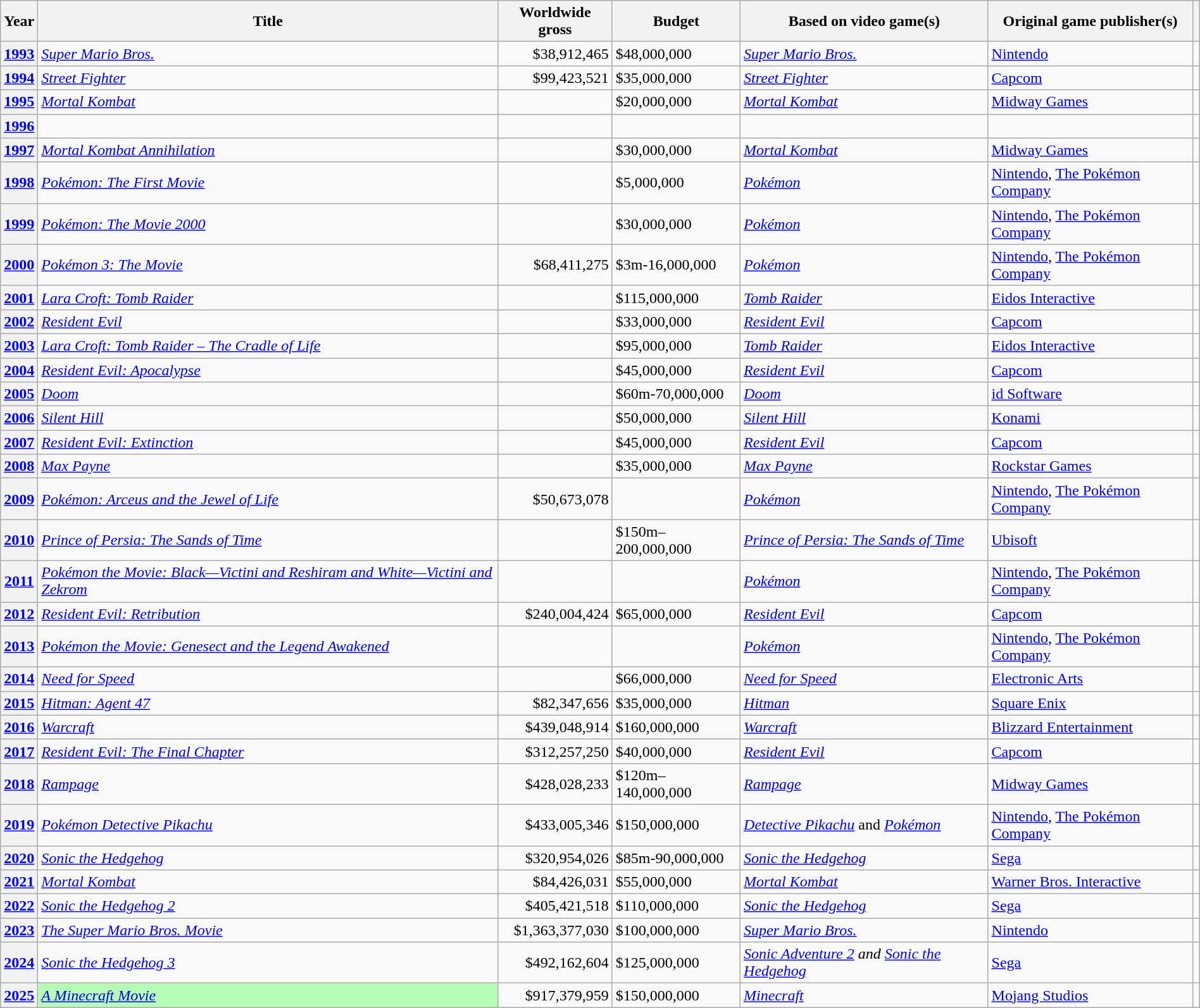<table class="wikitable sortable plainrowheaders" style="margin:auto; margin:auto;">
<tr>
<th scope="col">Year</th>
<th scope="col">Title</th>
<th scope="col">Worldwide gross</th>
<th>Budget</th>
<th>Based on video game(s)</th>
<th>Original game publisher(s)</th>
<th scope="col"></th>
</tr>
<tr>
<th scope="row" style="text-align:center;"><a href='#'>1993</a></th>
<td><em><a href='#'>Super Mario Bros.</a></em></td>
<td style="text-align:right;">$38,912,465</td>
<td>$48,000,000</td>
<td><a href='#'><em>Super Mario Bros.</em></a></td>
<td><a href='#'>Nintendo</a></td>
<td style="text-align:center;"></td>
</tr>
<tr>
<th scope="row" style="text-align:center;"><a href='#'>1994</a></th>
<td><em><a href='#'>Street Fighter</a></em></td>
<td style="text-align:right;">$99,423,521</td>
<td>$35,000,000</td>
<td><em><a href='#'>Street Fighter</a></em></td>
<td><a href='#'>Capcom</a></td>
<td style="text-align:center;"></td>
</tr>
<tr>
<th scope="row" style="text-align:center;"><a href='#'>1995</a></th>
<td><em><a href='#'>Mortal Kombat</a></em></td>
<td style="text-align:right;"></td>
<td>$20,000,000</td>
<td><em><a href='#'>Mortal Kombat</a></em></td>
<td><a href='#'>Midway Games</a></td>
<td style="text-align:center;"></td>
</tr>
<tr>
<th scope="row" style="text-align:center;"><a href='#'>1996</a></th>
<td></td>
<td></td>
<td></td>
<td></td>
<td></td>
<td></td>
</tr>
<tr>
<th scope="row" style="text-align:center;"><a href='#'>1997</a></th>
<td><em><a href='#'>Mortal Kombat Annihilation</a></em></td>
<td style="text-align:right;"></td>
<td>$30,000,000</td>
<td><em><a href='#'>Mortal Kombat</a></em></td>
<td><a href='#'>Midway Games</a></td>
<td style="text-align:center;"></td>
</tr>
<tr>
<th scope="row" style="text-align:center;"><a href='#'>1998</a></th>
<td><em><a href='#'>Pokémon: The First Movie</a></em></td>
<td style="text-align:right;"></td>
<td>$5,000,000</td>
<td><em><a href='#'>Pokémon</a></em></td>
<td><a href='#'>Nintendo</a>, <a href='#'>The Pokémon Company</a></td>
<td style="text-align:center;"></td>
</tr>
<tr>
<th scope="row" style="text-align:center;"><a href='#'>1999</a></th>
<td><em><a href='#'>Pokémon: The Movie 2000</a></em></td>
<td style="text-align:right;"></td>
<td>$30,000,000</td>
<td><em><a href='#'>Pokémon</a></em></td>
<td><a href='#'>Nintendo</a>, <a href='#'>The Pokémon Company</a></td>
<td style="text-align:center;"></td>
</tr>
<tr>
<th scope="row" style="text-align:center;"><a href='#'>2000</a></th>
<td><em><a href='#'>Pokémon 3: The Movie</a></em></td>
<td style="text-align:right;">$68,411,275</td>
<td>$3m-16,000,000</td>
<td><em><a href='#'>Pokémon</a></em></td>
<td><a href='#'>Nintendo</a>, <a href='#'>The Pokémon Company</a></td>
<td style="text-align:center;"></td>
</tr>
<tr>
<th scope="row" style="text-align:center;"><a href='#'>2001</a></th>
<td><em><a href='#'>Lara Croft: Tomb Raider</a></em></td>
<td style="text-align:right;"></td>
<td>$115,000,000</td>
<td><em><a href='#'>Tomb Raider</a></em></td>
<td><a href='#'>Eidos Interactive</a></td>
<td style="text-align:center;"></td>
</tr>
<tr>
<th scope="row" style="text-align:center;"><a href='#'>2002</a></th>
<td><em><a href='#'>Resident Evil</a></em></td>
<td style="text-align:right;"></td>
<td>$33,000,000</td>
<td><em><a href='#'>Resident Evil</a></em></td>
<td><a href='#'>Capcom</a></td>
<td style="text-align:center;"></td>
</tr>
<tr>
<th scope="row" style="text-align:center;"><a href='#'>2003</a></th>
<td><em><a href='#'>Lara Croft: Tomb Raider – The Cradle of Life</a></em></td>
<td style="text-align:right;"></td>
<td>$95,000,000</td>
<td><em><a href='#'>Tomb Raider</a></em></td>
<td><a href='#'>Eidos Interactive</a></td>
<td style="text-align:center;"></td>
</tr>
<tr>
<th scope="row" style="text-align:center;"><a href='#'>2004</a></th>
<td><em><a href='#'>Resident Evil: Apocalypse</a></em></td>
<td style="text-align:right;"></td>
<td>$45,000,000</td>
<td><em><a href='#'>Resident Evil</a></em></td>
<td><a href='#'>Capcom</a></td>
<td style="text-align:center;"></td>
</tr>
<tr>
<th scope="row" style="text-align:center;"><a href='#'>2005</a></th>
<td><em><a href='#'>Doom</a></em></td>
<td style="text-align:right;"></td>
<td>$60m-70,000,000</td>
<td><em><a href='#'>Doom</a></em></td>
<td><a href='#'>id Software</a></td>
<td style="text-align:center;"></td>
</tr>
<tr>
<th scope="row" style="text-align:center;"><a href='#'>2006</a></th>
<td><em><a href='#'>Silent Hill</a></em></td>
<td style="text-align:right;"></td>
<td>$50,000,000</td>
<td><em><a href='#'>Silent Hill</a></em></td>
<td><a href='#'>Konami</a></td>
<td style="text-align:center;"></td>
</tr>
<tr>
<th scope="row" style="text-align:center;"><a href='#'>2007</a></th>
<td><em><a href='#'>Resident Evil: Extinction</a></em></td>
<td style="text-align:right;"></td>
<td>$45,000,000</td>
<td><em><a href='#'>Resident Evil</a></em></td>
<td><a href='#'>Capcom</a></td>
<td style="text-align:center;"></td>
</tr>
<tr>
<th scope="row" style="text-align:center;"><a href='#'>2008</a></th>
<td><em><a href='#'>Max Payne</a></em></td>
<td style="text-align:right;"></td>
<td>$35,000,000</td>
<td><em><a href='#'>Max Payne</a></em></td>
<td><a href='#'>Rockstar Games</a></td>
<td style="text-align:center;"></td>
</tr>
<tr>
<th scope="row" style="text-align:center;"><a href='#'>2009</a></th>
<td><em><a href='#'>Pokémon: Arceus and the Jewel of Life</a></em></td>
<td style="text-align:right;">$50,673,078</td>
<td></td>
<td><em><a href='#'>Pokémon</a></em></td>
<td><a href='#'>Nintendo</a>, <a href='#'>The Pokémon Company</a></td>
<td style="text-align:center;"></td>
</tr>
<tr>
<th scope="row" style="text-align:center;"><a href='#'>2010</a></th>
<td><em><a href='#'>Prince of Persia: The Sands of Time</a></em></td>
<td style="text-align:right;"></td>
<td>$150m–200,000,000</td>
<td><em><a href='#'>Prince of Persia: The Sands of Time</a></em></td>
<td><a href='#'>Ubisoft</a></td>
<td style="text-align:center;"></td>
</tr>
<tr>
<th scope="row" style="text-align:center;"><a href='#'>2011</a></th>
<td><em><a href='#'>Pokémon the Movie: Black—Victini and Reshiram and White—Victini and Zekrom</a></em></td>
<td style="text-align:right;"></td>
<td></td>
<td><em><a href='#'>Pokémon</a></em></td>
<td><a href='#'>Nintendo</a>, <a href='#'>The Pokémon Company</a></td>
<td style="text-align:center;"></td>
</tr>
<tr>
<th scope="row" style="text-align:center;"><a href='#'>2012</a></th>
<td><em><a href='#'>Resident Evil: Retribution</a></em></td>
<td style="text-align:right;">$240,004,424</td>
<td>$65,000,000</td>
<td><em><a href='#'>Resident Evil</a></em></td>
<td><a href='#'>Capcom</a></td>
<td style="text-align:center;"></td>
</tr>
<tr>
<th scope="row" style="text-align:center;"><a href='#'>2013</a></th>
<td><em><a href='#'>Pokémon the Movie: Genesect and the Legend Awakened</a></em></td>
<td style="text-align:right;"></td>
<td></td>
<td><em><a href='#'>Pokémon</a></em></td>
<td><a href='#'>Nintendo</a>, <a href='#'>The Pokémon Company</a></td>
<td style="text-align:center;"></td>
</tr>
<tr>
<th scope="row" style="text-align:center;"><a href='#'>2014</a></th>
<td><em><a href='#'>Need for Speed</a></em></td>
<td style="text-align:right;"></td>
<td>$66,000,000</td>
<td><em><a href='#'>Need for Speed</a></em></td>
<td><a href='#'>Electronic Arts</a></td>
<td style="text-align:center;"></td>
</tr>
<tr>
<th scope="row" style="text-align:center;"><a href='#'>2015</a></th>
<td><em><a href='#'>Hitman: Agent 47</a></em></td>
<td style="text-align:right;">$82,347,656</td>
<td>$35,000,000</td>
<td><em><a href='#'>Hitman</a></em></td>
<td><a href='#'>Square Enix</a></td>
<td style="text-align:center;"></td>
</tr>
<tr>
<th scope="row" style="text-align:center;"><a href='#'>2016</a></th>
<td><em><a href='#'>Warcraft</a></em></td>
<td style="text-align:right;">$439,048,914</td>
<td>$160,000,000</td>
<td><em><a href='#'>Warcraft</a></em></td>
<td><a href='#'>Blizzard Entertainment</a></td>
<td style="text-align:center;"></td>
</tr>
<tr>
<th scope="row" style="text-align:center;"><a href='#'>2017</a></th>
<td><em><a href='#'>Resident Evil: The Final Chapter</a></em></td>
<td style="text-align:right;">$312,257,250</td>
<td>$40,000,000</td>
<td><em><a href='#'>Resident Evil</a></em></td>
<td><a href='#'>Capcom</a></td>
<td style="text-align:center;"></td>
</tr>
<tr>
<th scope="row" style="text-align:center;"><a href='#'>2018</a></th>
<td><em><a href='#'>Rampage</a></em></td>
<td style="text-align:right;">$428,028,233</td>
<td>$120m–140,000,000</td>
<td><em><a href='#'>Rampage</a></em></td>
<td><a href='#'>Midway Games</a></td>
<td style="text-align:center;"></td>
</tr>
<tr>
<th scope="row" style="text-align:center;"><a href='#'>2019</a></th>
<td><em><a href='#'>Pokémon Detective Pikachu</a></em></td>
<td style="text-align:right;">$433,005,346</td>
<td>$150,000,000</td>
<td><em><a href='#'>Detective Pikachu</a></em> and <em><a href='#'>Pokémon</a></em></td>
<td><a href='#'>Nintendo</a>, <a href='#'>The Pokémon Company</a></td>
<td style="text-align:center;"></td>
</tr>
<tr>
<th scope="row" style="text-align:center;"><a href='#'>2020</a></th>
<td><em><a href='#'>Sonic the Hedgehog</a></em></td>
<td style="text-align:right;">$320,954,026</td>
<td>$85m-90,000,000</td>
<td><em><a href='#'>Sonic the Hedgehog</a></em></td>
<td><a href='#'>Sega</a></td>
<td style="text-align:center;"></td>
</tr>
<tr>
<th scope="row" style="text-align:center;"><a href='#'>2021</a></th>
<td><em><a href='#'>Mortal Kombat</a></em></td>
<td style="text-align:right;">$84,426,031</td>
<td>$55,000,000</td>
<td><em><a href='#'>Mortal Kombat</a></em></td>
<td><a href='#'>Warner Bros. Interactive</a></td>
<td style="text-align:center;"></td>
</tr>
<tr>
<th scope="row" style="text-align:center;"><a href='#'>2022</a></th>
<td><em><a href='#'>Sonic the Hedgehog 2</a></em></td>
<td style="text-align:right;">$405,421,518</td>
<td>$110,000,000</td>
<td><em><a href='#'>Sonic the Hedgehog</a></em></td>
<td><a href='#'>Sega</a></td>
<td style="text-align:center;"></td>
</tr>
<tr>
<th scope="row" style="text-align:center;"><a href='#'>2023</a></th>
<td><em><a href='#'>The Super Mario Bros. Movie</a></em></td>
<td style="text-align:right;">$1,363,377,030</td>
<td>$100,000,000</td>
<td><em><a href='#'>Super Mario Bros.</a></em></td>
<td><a href='#'>Nintendo</a></td>
<td style="text-align:center;"></td>
</tr>
<tr>
<th scope="row" style="text-align:center;"><a href='#'>2024</a></th>
<td><em><a href='#'>Sonic the Hedgehog 3</a></em></td>
<td style="text-align:right;">$492,162,604</td>
<td>$125,000,000</td>
<td><em><a href='#'>Sonic Adventure 2</a> and <a href='#'>Sonic the Hedgehog</a></em></td>
<td><a href='#'>Sega</a></td>
<td style="text-align:center;"></td>
</tr>
<tr>
<th><a href='#'>2025</a></th>
<td scope="row" style="background:#b6fcb6;"><em><a href='#'>A Minecraft Movie</a></em> </td>
<td style="text-align:right;">$917,379,959</td>
<td>$150,000,000</td>
<td><em><a href='#'>Minecraft</a></em></td>
<td><a href='#'>Mojang Studios</a></td>
<td style="text-align:center;"></td>
</tr>
</table>
